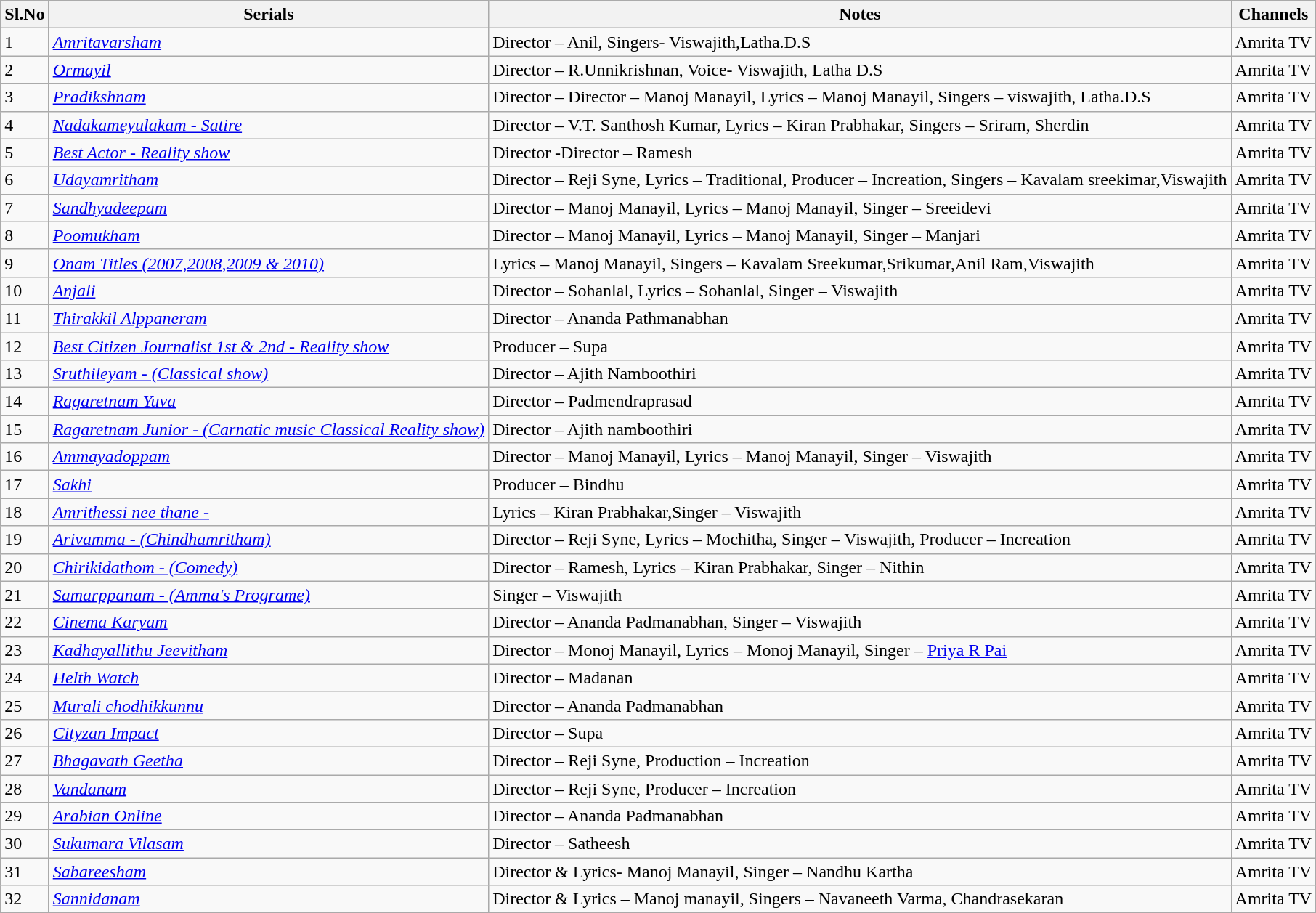<table class="wikitable sortable">
<tr>
<th>Sl.No</th>
<th>Serials</th>
<th>Notes</th>
<th>Channels</th>
</tr>
<tr>
<td>1</td>
<td><em> <a href='#'>Amritavarsham</a></em></td>
<td>Director – Anil, Singers- Viswajith,Latha.D.S</td>
<td>Amrita TV</td>
</tr>
<tr>
<td>2</td>
<td><em><a href='#'>Ormayil</a></em></td>
<td>Director – R.Unnikrishnan, Voice- Viswajith, Latha D.S</td>
<td>Amrita TV</td>
</tr>
<tr>
<td>3</td>
<td><em><a href='#'>Pradikshnam</a></em></td>
<td>Director – Director	– Manoj Manayil, Lyrics	– Manoj Manayil, Singers – viswajith, Latha.D.S</td>
<td>Amrita TV</td>
</tr>
<tr>
<td>4</td>
<td><em><a href='#'>Nadakameyulakam - Satire</a></em></td>
<td>Director	– V.T. Santhosh Kumar, Lyrics – Kiran Prabhakar, Singers – Sriram, Sherdin</td>
<td>Amrita TV</td>
</tr>
<tr>
<td>5</td>
<td><em><a href='#'>Best Actor - Reality show</a></em></td>
<td>Director -Director – Ramesh</td>
<td>Amrita TV</td>
</tr>
<tr>
<td>6</td>
<td><em><a href='#'>Udayamritham</a></em></td>
<td>Director – Reji Syne, Lyrics – Traditional, Producer – Increation, Singers – Kavalam sreekimar,Viswajith</td>
<td>Amrita TV</td>
</tr>
<tr>
<td>7</td>
<td><em><a href='#'>Sandhyadeepam</a></em></td>
<td>Director – Manoj Manayil, Lyrics – Manoj Manayil, Singer – Sreeidevi</td>
<td>Amrita TV</td>
</tr>
<tr>
<td>8</td>
<td><em><a href='#'>Poomukham</a></em></td>
<td>Director	– Manoj Manayil, Lyrics	– Manoj Manayil, Singer	– Manjari</td>
<td>Amrita TV</td>
</tr>
<tr>
<td>9</td>
<td><em><a href='#'>Onam Titles (2007,2008,2009 & 2010)</a></em></td>
<td>Lyrics – Manoj Manayil, Singers – Kavalam Sreekumar,Srikumar,Anil Ram,Viswajith</td>
<td>Amrita TV</td>
</tr>
<tr>
<td>10</td>
<td><em><a href='#'>Anjali</a></em></td>
<td>Director	– Sohanlal, Lyrics – Sohanlal, Singer – Viswajith</td>
<td>Amrita TV</td>
</tr>
<tr>
<td>11</td>
<td><em><a href='#'>Thirakkil Alppaneram</a></em></td>
<td>Director	– Ananda Pathmanabhan</td>
<td>Amrita TV</td>
</tr>
<tr>
<td>12</td>
<td><em><a href='#'>Best Citizen Journalist 1st & 2nd - Reality show</a></em></td>
<td>Producer – Supa</td>
<td>Amrita TV</td>
</tr>
<tr>
<td>13</td>
<td><em><a href='#'>Sruthileyam - (Classical show)</a></em></td>
<td>Director – Ajith Namboothiri</td>
<td>Amrita TV</td>
</tr>
<tr>
<td>14</td>
<td><em><a href='#'>Ragaretnam Yuva</a></em></td>
<td>Director – Padmendraprasad</td>
<td>Amrita TV</td>
</tr>
<tr>
<td>15</td>
<td><em><a href='#'>Ragaretnam Junior - (Carnatic music Classical Reality show)</a></em></td>
<td>Director – Ajith namboothiri</td>
<td>Amrita TV</td>
</tr>
<tr>
<td>16</td>
<td><em><a href='#'>Ammayadoppam</a></em></td>
<td>Director – Manoj Manayil, Lyrics – Manoj Manayil, Singer – Viswajith</td>
<td>Amrita TV</td>
</tr>
<tr>
<td>17</td>
<td><em><a href='#'>Sakhi</a></em></td>
<td>Producer – Bindhu</td>
<td>Amrita TV</td>
</tr>
<tr>
<td>18</td>
<td><em><a href='#'>Amrithessi nee thane -</a></em></td>
<td>Lyrics – Kiran Prabhakar,Singer – Viswajith</td>
<td>Amrita TV</td>
</tr>
<tr>
<td>19</td>
<td><em><a href='#'>Arivamma - (Chindhamritham)</a></em></td>
<td>Director – Reji Syne, Lyrics – Mochitha, Singer – Viswajith, Producer – Increation</td>
<td>Amrita TV</td>
</tr>
<tr>
<td>20</td>
<td><em><a href='#'>Chirikidathom	- (Comedy)</a></em></td>
<td>Director – Ramesh, Lyrics – Kiran Prabhakar, Singer – Nithin</td>
<td>Amrita TV</td>
</tr>
<tr>
<td>21</td>
<td><em><a href='#'>Samarppanam - (Amma's Programe)</a></em></td>
<td>Singer – Viswajith</td>
<td>Amrita TV</td>
</tr>
<tr>
<td>22</td>
<td><em><a href='#'>Cinema Karyam</a></em></td>
<td>Director – Ananda Padmanabhan, Singer – Viswajith</td>
<td>Amrita TV</td>
</tr>
<tr>
<td>23</td>
<td><em><a href='#'>Kadhayallithu Jeevitham</a></em></td>
<td>Director – Monoj Manayil, Lyrics – Monoj Manayil, Singer – <a href='#'>Priya R Pai</a></td>
<td>Amrita TV</td>
</tr>
<tr>
<td>24</td>
<td><em><a href='#'>Helth Watch</a></em></td>
<td>Director – Madanan</td>
<td>Amrita TV</td>
</tr>
<tr>
<td>25</td>
<td><em><a href='#'>Murali chodhikkunnu</a></em></td>
<td>Director – Ananda Padmanabhan</td>
<td>Amrita TV</td>
</tr>
<tr>
<td>26</td>
<td><em><a href='#'>Cityzan Impact</a></em></td>
<td>Director – Supa</td>
<td>Amrita TV</td>
</tr>
<tr>
<td>27</td>
<td><em><a href='#'>Bhagavath Geetha</a></em></td>
<td>Director – Reji Syne, Production – Increation</td>
<td>Amrita TV</td>
</tr>
<tr>
<td>28</td>
<td><em><a href='#'>Vandanam</a></em></td>
<td>Director – Reji Syne, Producer – Increation</td>
<td>Amrita TV</td>
</tr>
<tr>
<td>29</td>
<td><em><a href='#'>Arabian Online</a></em></td>
<td>Director	– Ananda Padmanabhan</td>
<td>Amrita TV</td>
</tr>
<tr>
<td>30</td>
<td><em><a href='#'>Sukumara Vilasam</a></em></td>
<td>Director – Satheesh</td>
<td>Amrita TV</td>
</tr>
<tr>
<td>31</td>
<td><em><a href='#'>Sabareesham</a></em></td>
<td>Director & Lyrics- Manoj Manayil, Singer – Nandhu Kartha</td>
<td>Amrita TV</td>
</tr>
<tr>
<td>32</td>
<td><em><a href='#'>Sannidanam</a></em></td>
<td>Director & Lyrics – Manoj manayil, Singers – Navaneeth Varma, Chandrasekaran</td>
<td>Amrita TV</td>
</tr>
<tr>
</tr>
</table>
